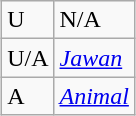<table class="wikitable sortable" style="margin:auto; margin:auto;">
<tr>
<td>U</td>
<td>N/A</td>
</tr>
<tr>
<td>U/A</td>
<td><em><a href='#'>Jawan</a></em></td>
</tr>
<tr>
<td>A</td>
<td><em><a href='#'>Animal</a></em></td>
</tr>
</table>
